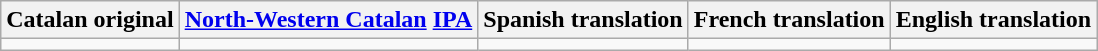<table class="wikitable">
<tr>
<th>Catalan original</th>
<th><a href='#'>North-Western Catalan</a> <a href='#'>IPA</a></th>
<th>Spanish translation</th>
<th>French translation</th>
<th>English translation</th>
</tr>
<tr style="vertical-align:top; white-space:nowrap;">
<td></td>
<td></td>
<td></td>
<td></td>
<td></td>
</tr>
</table>
